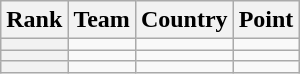<table class="wikitable sortable">
<tr>
<th>Rank</th>
<th>Team</th>
<th>Country</th>
<th>Point</th>
</tr>
<tr>
<th></th>
<td></td>
<td></td>
<td></td>
</tr>
<tr>
<th></th>
<td></td>
<td></td>
<td></td>
</tr>
<tr>
<th></th>
<td></td>
<td></td>
<td></td>
</tr>
</table>
